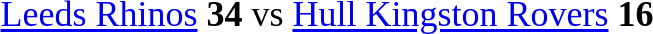<table style="font-size:150%;">
<tr>
<td> <a href='#'>Leeds Rhinos</a> <strong>34</strong> vs  <a href='#'>Hull Kingston Rovers</a> <strong>16</strong></td>
</tr>
</table>
